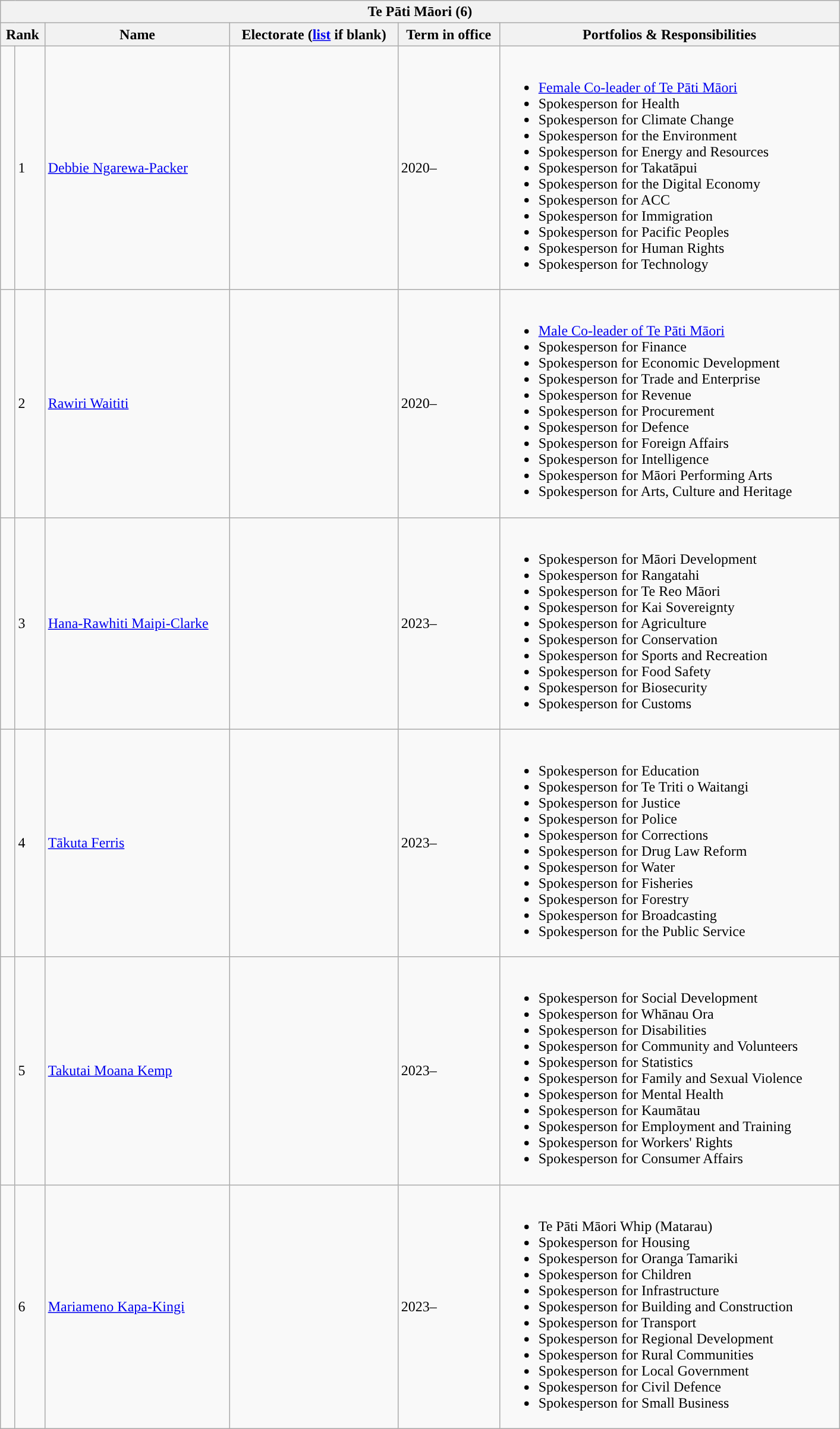<table role="presentation" class="wikitable mw-collapsible mw-collapsed">
<tr>
<th colspan="6" style="width: 700pt; background: ">Te Pāti Māori (6)</th>
</tr>
<tr>
<th colspan="2">Rank</th>
<th>Name</th>
<th>Electorate (<a href='#'>list</a> if blank)</th>
<th>Term in office</th>
<th>Portfolios & Responsibilities</th>
</tr>
<tr>
<td></td>
<td>1</td>
<td><a href='#'>Debbie Ngarewa-Packer</a></td>
<td></td>
<td>2020–</td>
<td><br><ul><li><a href='#'>Female Co-leader of Te Pāti Māori</a></li><li>Spokesperson for Health</li><li>Spokesperson for Climate Change</li><li>Spokesperson for the Environment</li><li>Spokesperson for Energy and Resources</li><li>Spokesperson for Takatāpui</li><li>Spokesperson for the Digital Economy</li><li>Spokesperson for ACC</li><li>Spokesperson for Immigration</li><li>Spokesperson for Pacific Peoples</li><li>Spokesperson for Human Rights</li><li>Spokesperson for Technology</li></ul></td>
</tr>
<tr>
<td></td>
<td>2</td>
<td><a href='#'>Rawiri Waititi</a></td>
<td></td>
<td>2020–</td>
<td><br><ul><li><a href='#'>Male Co-leader of Te Pāti Māori</a></li><li>Spokesperson for Finance</li><li>Spokesperson for Economic Development</li><li>Spokesperson for Trade and Enterprise</li><li>Spokesperson for Revenue</li><li>Spokesperson for Procurement</li><li>Spokesperson for Defence</li><li>Spokesperson for Foreign Affairs</li><li>Spokesperson for Intelligence</li><li>Spokesperson for Māori Performing Arts</li><li>Spokesperson for Arts, Culture and Heritage</li></ul></td>
</tr>
<tr>
<td></td>
<td>3</td>
<td><a href='#'>Hana-Rawhiti Maipi-Clarke</a></td>
<td></td>
<td>2023–</td>
<td><br><ul><li>Spokesperson for Māori Development</li><li>Spokesperson for Rangatahi</li><li>Spokesperson for Te Reo Māori</li><li>Spokesperson for Kai Sovereignty</li><li>Spokesperson for Agriculture</li><li>Spokesperson for Conservation</li><li>Spokesperson for Sports and Recreation</li><li>Spokesperson for Food Safety</li><li>Spokesperson for Biosecurity</li><li>Spokesperson for Customs</li></ul></td>
</tr>
<tr>
<td></td>
<td>4</td>
<td><a href='#'>Tākuta Ferris</a></td>
<td></td>
<td>2023–</td>
<td><br><ul><li>Spokesperson for Education</li><li>Spokesperson for Te Triti o Waitangi</li><li>Spokesperson for Justice</li><li>Spokesperson for Police</li><li>Spokesperson for Corrections</li><li>Spokesperson for Drug Law Reform</li><li>Spokesperson for Water</li><li>Spokesperson for Fisheries</li><li>Spokesperson for Forestry</li><li>Spokesperson for Broadcasting</li><li>Spokesperson for the Public Service</li></ul></td>
</tr>
<tr>
<td></td>
<td>5</td>
<td><a href='#'>Takutai Moana Kemp</a></td>
<td></td>
<td>2023–</td>
<td><br><ul><li>Spokesperson for Social Development</li><li>Spokesperson for Whānau Ora</li><li>Spokesperson for Disabilities</li><li>Spokesperson for Community and Volunteers</li><li>Spokesperson for Statistics</li><li>Spokesperson for Family and Sexual Violence</li><li>Spokesperson for Mental Health</li><li>Spokesperson for Kaumātau</li><li>Spokesperson for Employment and Training</li><li>Spokesperson for Workers' Rights</li><li>Spokesperson for Consumer Affairs</li></ul></td>
</tr>
<tr>
<td></td>
<td>6</td>
<td><a href='#'>Mariameno Kapa-Kingi</a></td>
<td></td>
<td>2023–</td>
<td><br><ul><li>Te Pāti Māori	 Whip (Matarau)</li><li>Spokesperson for Housing</li><li>Spokesperson for Oranga Tamariki</li><li>Spokesperson for Children</li><li>Spokesperson for Infrastructure</li><li>Spokesperson for Building and Construction</li><li>Spokesperson for Transport</li><li>Spokesperson for Regional Development</li><li>Spokesperson for Rural Communities</li><li>Spokesperson for Local Government</li><li>Spokesperson for Civil Defence</li><li>Spokesperson for Small Business</li></ul></td>
</tr>
</table>
